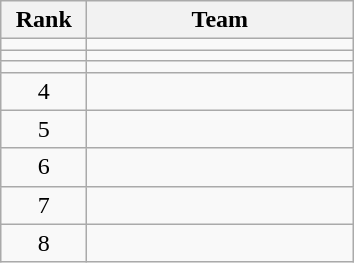<table class="wikitable" style="text-align: center">
<tr>
<th width=50>Rank</th>
<th width=170>Team</th>
</tr>
<tr>
<td></td>
<td align=left></td>
</tr>
<tr>
<td></td>
<td align=left></td>
</tr>
<tr>
<td></td>
<td align=left></td>
</tr>
<tr>
<td>4</td>
<td align=left></td>
</tr>
<tr>
<td>5</td>
<td align=left></td>
</tr>
<tr>
<td>6</td>
<td align=left></td>
</tr>
<tr>
<td>7</td>
<td align=left></td>
</tr>
<tr>
<td>8</td>
<td align=left></td>
</tr>
</table>
